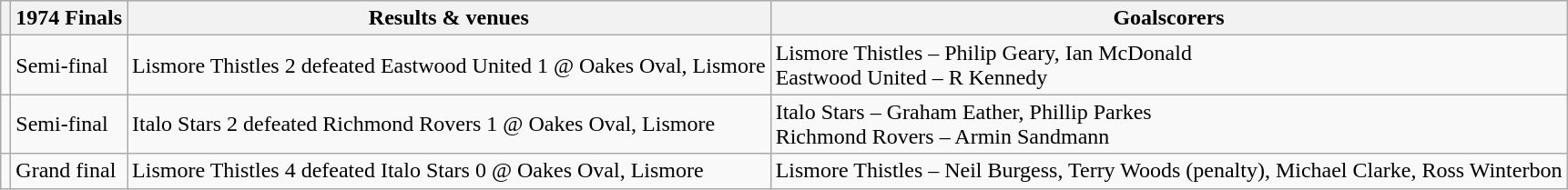<table class="wikitable">
<tr>
<th></th>
<th>1974 Finals</th>
<th>Results & venues</th>
<th>Goalscorers</th>
</tr>
<tr>
<td></td>
<td>Semi-final</td>
<td>Lismore Thistles 2 defeated Eastwood United 1 @ Oakes Oval, Lismore</td>
<td>Lismore Thistles – Philip Geary, Ian McDonald<br>Eastwood United – R Kennedy</td>
</tr>
<tr>
<td></td>
<td>Semi-final</td>
<td>Italo Stars 2 defeated Richmond Rovers 1 @ Oakes Oval, Lismore</td>
<td>Italo Stars – Graham Eather, Phillip Parkes<br>Richmond Rovers – Armin Sandmann</td>
</tr>
<tr>
<td></td>
<td>Grand final</td>
<td>Lismore Thistles 4 defeated Italo Stars 0 @ Oakes Oval, Lismore</td>
<td>Lismore Thistles – Neil Burgess, Terry Woods (penalty), Michael Clarke, Ross Winterbon</td>
</tr>
</table>
